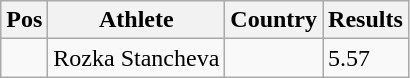<table class="wikitable">
<tr>
<th>Pos</th>
<th>Athlete</th>
<th>Country</th>
<th>Results</th>
</tr>
<tr>
<td align="center"></td>
<td>Rozka Stancheva</td>
<td></td>
<td>5.57</td>
</tr>
</table>
